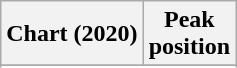<table class="wikitable sortable plainrowheaders" style="text-align:center">
<tr>
<th scope="col">Chart (2020)</th>
<th scope="col">Peak<br>position</th>
</tr>
<tr>
</tr>
<tr>
</tr>
</table>
